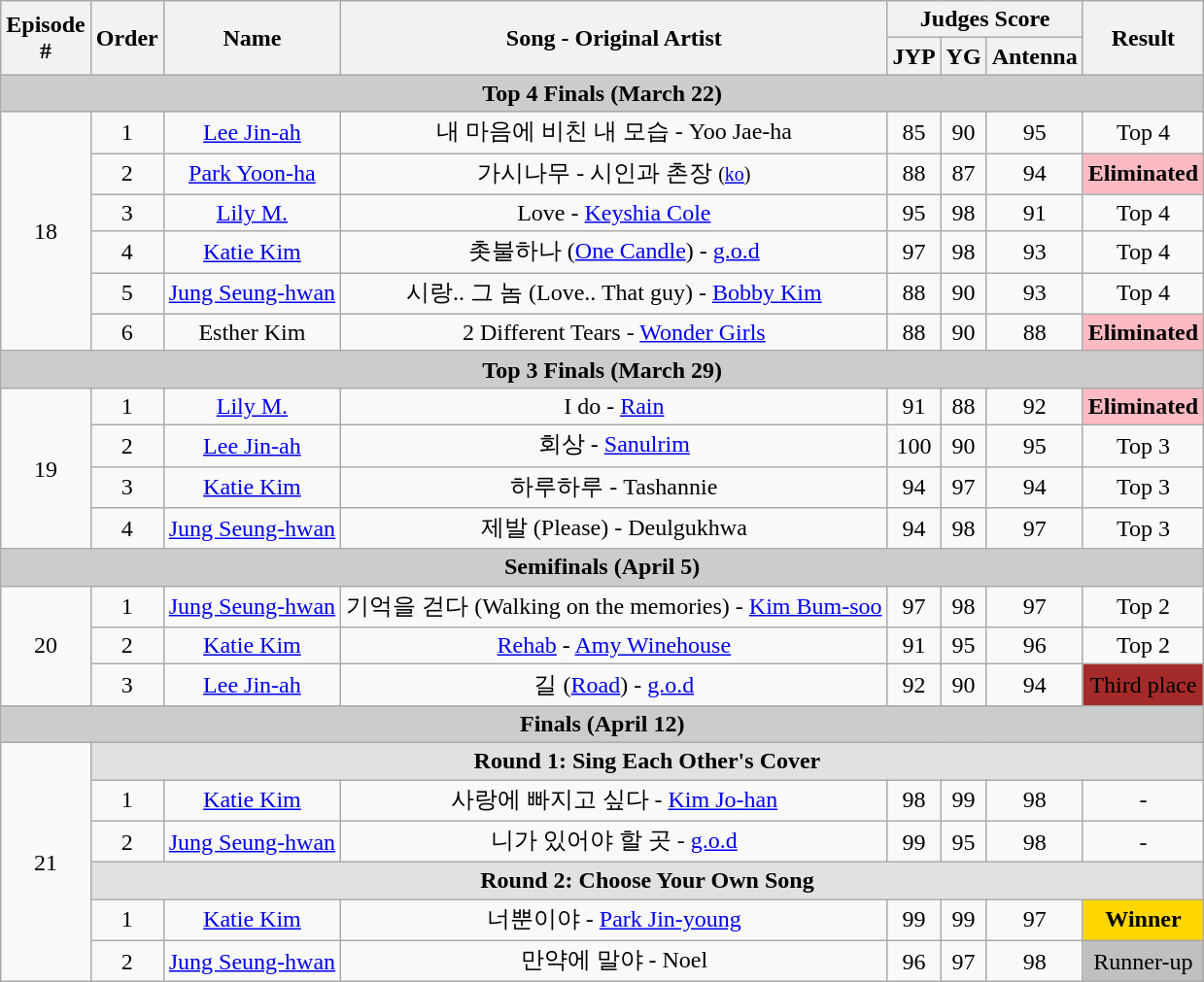<table class="wikitable" style="text-align: center;">
<tr>
<th rowspan="2">Episode<br>#</th>
<th rowspan="2">Order</th>
<th rowspan="2">Name</th>
<th rowspan="2">Song - Original Artist</th>
<th colspan="3">Judges Score</th>
<th rowspan="2">Result</th>
</tr>
<tr>
<th>JYP</th>
<th>YG</th>
<th>Antenna</th>
</tr>
<tr>
<td colspan="11" style="background:#ccc; text-align:center;"><strong>Top 4 Finals (March 22)</strong></td>
</tr>
<tr>
<td rowspan="6">18</td>
<td>1</td>
<td><a href='#'>Lee Jin-ah</a></td>
<td>내 마음에 비친 내 모습 - Yoo Jae-ha</td>
<td>85</td>
<td>90</td>
<td>95</td>
<td>Top 4</td>
</tr>
<tr>
<td>2</td>
<td><a href='#'>Park Yoon-ha</a></td>
<td>가시나무 - 시인과 촌장 <small>(<a href='#'>ko</a>)</small></td>
<td>88</td>
<td>87</td>
<td>94</td>
<td bgcolor="#febac2"><span><strong>Eliminated</strong></span></td>
</tr>
<tr>
<td>3</td>
<td><a href='#'>Lily M.</a></td>
<td>Love - <a href='#'>Keyshia Cole</a></td>
<td>95</td>
<td>98</td>
<td>91</td>
<td>Top 4</td>
</tr>
<tr>
<td>4</td>
<td><a href='#'>Katie Kim</a></td>
<td>촛불하나 (<a href='#'>One Candle</a>) - <a href='#'>g.o.d</a></td>
<td>97</td>
<td>98</td>
<td>93</td>
<td>Top 4</td>
</tr>
<tr>
<td>5</td>
<td><a href='#'>Jung Seung-hwan</a></td>
<td>시랑.. 그 놈 (Love.. That guy) - <a href='#'>Bobby Kim</a></td>
<td>88</td>
<td>90</td>
<td>93</td>
<td>Top 4</td>
</tr>
<tr>
<td>6</td>
<td>Esther Kim</td>
<td>2 Different Tears - <a href='#'>Wonder Girls</a></td>
<td>88</td>
<td>90</td>
<td>88</td>
<td bgcolor="#febac2"><span><strong>Eliminated</strong></span></td>
</tr>
<tr>
<td colspan="11" style="background:#ccc; text-align:center;"><strong>Top 3 Finals (March 29)</strong></td>
</tr>
<tr>
<td rowspan="4">19</td>
<td>1</td>
<td><a href='#'>Lily M.</a></td>
<td>I do - <a href='#'>Rain</a></td>
<td>91</td>
<td>88</td>
<td>92</td>
<td bgcolor="#febac2"><span><strong>Eliminated</strong></span></td>
</tr>
<tr>
<td>2</td>
<td><a href='#'>Lee Jin-ah</a></td>
<td>회상 - <a href='#'>Sanulrim</a></td>
<td>100</td>
<td>90</td>
<td>95</td>
<td>Top 3</td>
</tr>
<tr>
<td>3</td>
<td><a href='#'>Katie Kim</a></td>
<td>하루하루 - Tashannie</td>
<td>94</td>
<td>97</td>
<td>94</td>
<td>Top 3</td>
</tr>
<tr>
<td>4</td>
<td><a href='#'>Jung Seung-hwan</a></td>
<td>제발 (Please) - Deulgukhwa</td>
<td>94</td>
<td>98</td>
<td>97</td>
<td>Top 3</td>
</tr>
<tr>
<td colspan="11" style="background:#ccc; text-align:center;"><strong>Semifinals (April 5)</strong></td>
</tr>
<tr>
<td rowspan="3">20</td>
<td>1</td>
<td><a href='#'>Jung Seung-hwan</a></td>
<td>기억을 걷다 (Walking on the memories) - <a href='#'>Kim Bum-soo</a></td>
<td>97</td>
<td>98</td>
<td>97</td>
<td>Top 2</td>
</tr>
<tr>
<td>2</td>
<td><a href='#'>Katie Kim</a></td>
<td><a href='#'>Rehab</a> - <a href='#'>Amy Winehouse</a></td>
<td>91</td>
<td>95</td>
<td>96</td>
<td>Top 2</td>
</tr>
<tr>
<td>3</td>
<td><a href='#'>Lee Jin-ah</a></td>
<td>길 (<a href='#'>Road</a>) - <a href='#'>g.o.d</a></td>
<td>92</td>
<td>90</td>
<td>94</td>
<td bgcolor="Brown">Third place</td>
</tr>
<tr>
<td colspan="11" style="background:#ccc; text-align:center;"><strong>Finals (April 12)</strong></td>
</tr>
<tr>
<td rowspan="6">21</td>
<td colspan="10" style="background: #e1e1e1; text-align:center;"><strong>Round 1: Sing Each Other's Cover</strong></td>
</tr>
<tr>
<td>1</td>
<td><a href='#'>Katie Kim</a></td>
<td>사랑에 빠지고 싶다 - <a href='#'>Kim Jo-han</a></td>
<td>98</td>
<td>99</td>
<td>98</td>
<td>-</td>
</tr>
<tr>
<td>2</td>
<td><a href='#'>Jung Seung-hwan</a></td>
<td>니가 있어야 할 곳 - <a href='#'>g.o.d</a></td>
<td>99</td>
<td>95</td>
<td>98</td>
<td>-</td>
</tr>
<tr>
<td colspan="11" style="background: #e1e1e1; text-align:center;"><strong>Round 2: Choose Your Own Song</strong></td>
</tr>
<tr>
<td>1</td>
<td><a href='#'>Katie Kim</a></td>
<td>너뿐이야 - <a href='#'>Park Jin-young</a></td>
<td>99</td>
<td>99</td>
<td>97</td>
<td bgcolor="Gold"><strong>Winner</strong></td>
</tr>
<tr>
<td>2</td>
<td><a href='#'>Jung Seung-hwan</a></td>
<td>만약에 말야 - Noel</td>
<td>96</td>
<td>97</td>
<td>98</td>
<td bgcolor="silver">Runner-up</td>
</tr>
</table>
